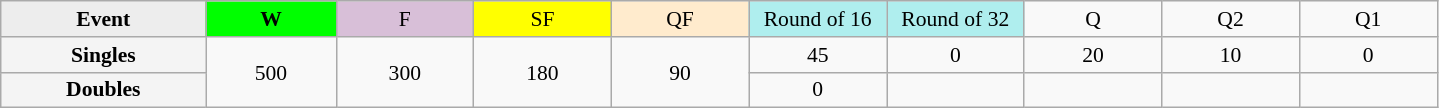<table class=wikitable style=font-size:90%;text-align:center>
<tr>
<td style="width:130px; background:#ededed;"><strong>Event</strong></td>
<td style="width:80px; background:lime;"><strong>W</strong></td>
<td style="width:85px; background:thistle;">F</td>
<td style="width:85px; background:#ff0;">SF</td>
<td style="width:85px; background:#ffebcd;">QF</td>
<td style="width:85px; background:#afeeee;">Round of 16</td>
<td style="width:85px; background:#afeeee;">Round of 32</td>
<td width=85>Q</td>
<td width=85>Q2</td>
<td width=85>Q1</td>
</tr>
<tr>
<th style="background:#f4f4f4;">Singles</th>
<td rowspan=2>500</td>
<td rowspan=2>300</td>
<td rowspan=2>180</td>
<td rowspan=2>90</td>
<td>45</td>
<td>0</td>
<td>20</td>
<td>10</td>
<td>0</td>
</tr>
<tr>
<th style="background:#f4f4f4;">Doubles</th>
<td>0</td>
<td></td>
<td></td>
<td></td>
<td></td>
</tr>
</table>
